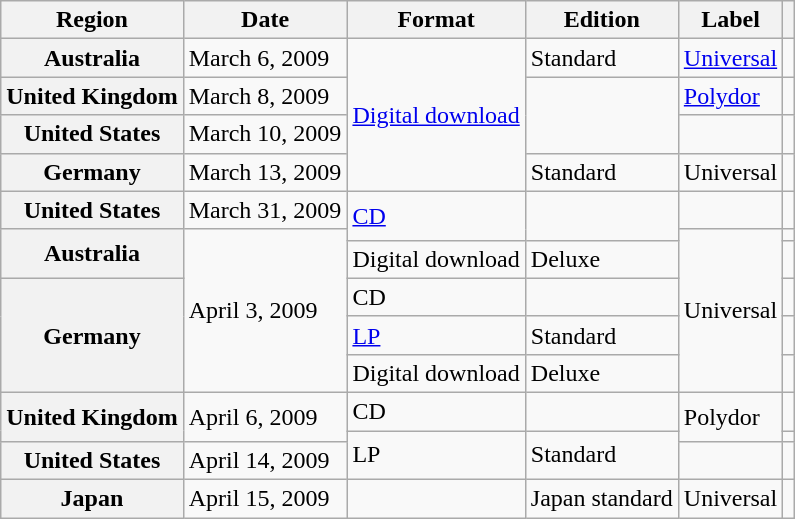<table class="wikitable plainrowheaders">
<tr>
<th scope="col">Region</th>
<th scope="col">Date</th>
<th scope="col">Format</th>
<th scope="col">Edition</th>
<th scope="col">Label</th>
<th scope="col"></th>
</tr>
<tr>
<th scope="row">Australia</th>
<td>March 6, 2009</td>
<td rowspan="4"><a href='#'>Digital download</a></td>
<td>Standard</td>
<td><a href='#'>Universal</a></td>
<td align="center"></td>
</tr>
<tr>
<th scope="row">United Kingdom</th>
<td>March 8, 2009</td>
<td rowspan="2"></td>
<td><a href='#'>Polydor</a></td>
<td align="center"></td>
</tr>
<tr>
<th scope="row">United States</th>
<td>March 10, 2009</td>
<td></td>
<td align="center"></td>
</tr>
<tr>
<th scope="row">Germany</th>
<td>March 13, 2009</td>
<td>Standard</td>
<td>Universal</td>
<td align="center"></td>
</tr>
<tr>
<th scope="row">United States</th>
<td>March 31, 2009</td>
<td rowspan="2"><a href='#'>CD</a></td>
<td rowspan="2"></td>
<td></td>
<td align="center"></td>
</tr>
<tr>
<th scope="row" rowspan="2">Australia</th>
<td rowspan="5">April 3, 2009</td>
<td rowspan="5">Universal</td>
<td align="center"></td>
</tr>
<tr>
<td>Digital download</td>
<td>Deluxe</td>
<td align="center"></td>
</tr>
<tr>
<th scope="row" rowspan="3">Germany</th>
<td>CD</td>
<td></td>
<td align="center"></td>
</tr>
<tr>
<td><a href='#'>LP</a></td>
<td>Standard</td>
<td align="center"></td>
</tr>
<tr>
<td>Digital download</td>
<td>Deluxe</td>
<td align="center"></td>
</tr>
<tr>
<th scope="row" rowspan="2">United Kingdom</th>
<td rowspan="2">April 6, 2009</td>
<td>CD</td>
<td></td>
<td rowspan="2">Polydor</td>
<td align="center"></td>
</tr>
<tr>
<td rowspan="2">LP</td>
<td rowspan="2">Standard</td>
<td align="center"></td>
</tr>
<tr>
<th scope="row">United States</th>
<td>April 14, 2009</td>
<td></td>
<td align="center"></td>
</tr>
<tr>
<th scope="row">Japan</th>
<td>April 15, 2009</td>
<td></td>
<td>Japan standard</td>
<td>Universal</td>
<td align="center"></td>
</tr>
</table>
